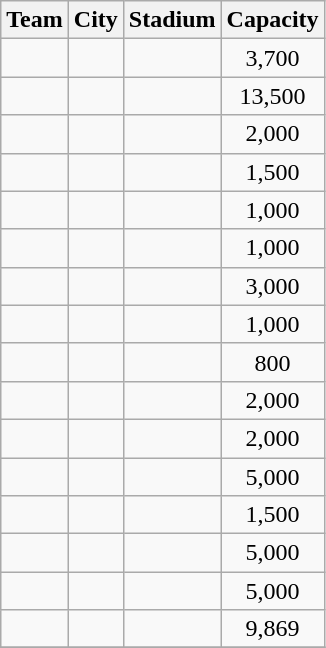<table class="wikitable sortable">
<tr>
<th>Team</th>
<th>City</th>
<th>Stadium</th>
<th>Capacity</th>
</tr>
<tr>
<td></td>
<td></td>
<td></td>
<td style="text-align:center">3,700</td>
</tr>
<tr>
<td></td>
<td></td>
<td></td>
<td style="text-align:center">13,500</td>
</tr>
<tr>
<td></td>
<td></td>
<td></td>
<td style="text-align:center">2,000</td>
</tr>
<tr>
<td></td>
<td></td>
<td></td>
<td style="text-align:center">1,500</td>
</tr>
<tr>
<td></td>
<td></td>
<td></td>
<td style="text-align:center">1,000</td>
</tr>
<tr>
<td></td>
<td></td>
<td></td>
<td style="text-align:center">1,000</td>
</tr>
<tr>
<td></td>
<td></td>
<td></td>
<td style="text-align:center">3,000</td>
</tr>
<tr>
<td></td>
<td></td>
<td></td>
<td style="text-align:center">1,000</td>
</tr>
<tr>
<td></td>
<td></td>
<td></td>
<td style="text-align:center">800</td>
</tr>
<tr>
<td></td>
<td></td>
<td></td>
<td style="text-align:center">2,000</td>
</tr>
<tr>
<td></td>
<td></td>
<td></td>
<td style="text-align:center">2,000</td>
</tr>
<tr>
<td></td>
<td></td>
<td></td>
<td style="text-align:center">5,000</td>
</tr>
<tr>
<td></td>
<td></td>
<td></td>
<td style="text-align:center">1,500</td>
</tr>
<tr>
<td></td>
<td></td>
<td></td>
<td style="text-align:center">5,000</td>
</tr>
<tr>
<td></td>
<td></td>
<td></td>
<td style="text-align:center">5,000</td>
</tr>
<tr>
<td></td>
<td></td>
<td></td>
<td style="text-align:center">9,869</td>
</tr>
<tr>
</tr>
</table>
